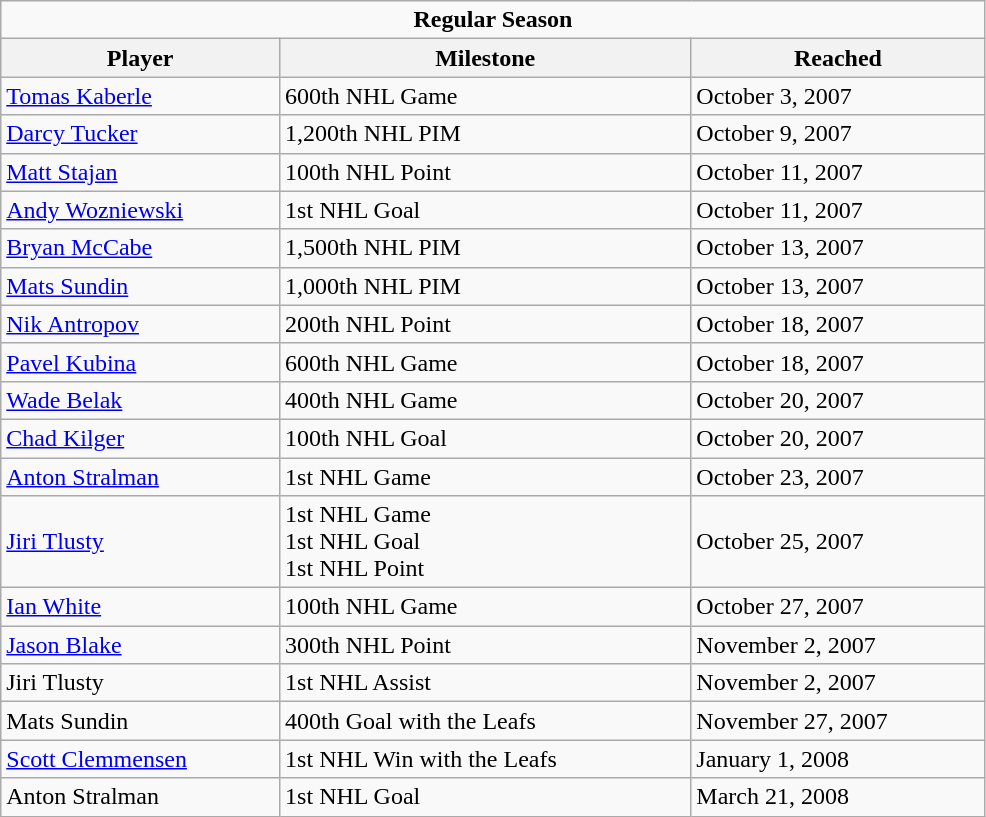<table class="wikitable" style="width:52%;">
<tr>
<td colspan="10" style="text-align:center;"><strong>Regular Season</strong></td>
</tr>
<tr>
<th>Player</th>
<th>Milestone</th>
<th>Reached</th>
</tr>
<tr>
<td><a href='#'>Tomas Kaberle</a></td>
<td>600th NHL Game</td>
<td>October 3, 2007</td>
</tr>
<tr>
<td><a href='#'>Darcy Tucker</a></td>
<td>1,200th NHL PIM</td>
<td>October 9, 2007</td>
</tr>
<tr>
<td><a href='#'>Matt Stajan</a></td>
<td>100th NHL Point</td>
<td>October 11, 2007</td>
</tr>
<tr>
<td><a href='#'>Andy Wozniewski</a></td>
<td>1st NHL Goal</td>
<td>October 11, 2007</td>
</tr>
<tr>
<td><a href='#'>Bryan McCabe</a></td>
<td>1,500th NHL PIM</td>
<td>October 13, 2007</td>
</tr>
<tr>
<td><a href='#'>Mats Sundin</a></td>
<td>1,000th NHL PIM</td>
<td>October 13, 2007</td>
</tr>
<tr>
<td><a href='#'>Nik Antropov</a></td>
<td>200th NHL Point</td>
<td>October 18, 2007</td>
</tr>
<tr>
<td><a href='#'>Pavel Kubina</a></td>
<td>600th NHL Game</td>
<td>October 18, 2007</td>
</tr>
<tr>
<td><a href='#'>Wade Belak</a></td>
<td>400th NHL Game</td>
<td>October 20, 2007</td>
</tr>
<tr>
<td><a href='#'>Chad Kilger</a></td>
<td>100th NHL Goal</td>
<td>October 20, 2007</td>
</tr>
<tr>
<td><a href='#'>Anton Stralman</a></td>
<td>1st NHL Game</td>
<td>October 23, 2007</td>
</tr>
<tr>
<td><a href='#'>Jiri Tlusty</a></td>
<td>1st NHL Game<br>1st NHL Goal<br>1st NHL Point</td>
<td>October 25, 2007</td>
</tr>
<tr>
<td><a href='#'>Ian White</a></td>
<td>100th NHL Game</td>
<td>October 27, 2007</td>
</tr>
<tr>
<td><a href='#'>Jason Blake</a></td>
<td>300th NHL Point</td>
<td>November 2, 2007</td>
</tr>
<tr>
<td>Jiri Tlusty</td>
<td>1st NHL Assist</td>
<td>November 2, 2007</td>
</tr>
<tr>
<td>Mats Sundin</td>
<td>400th Goal with the Leafs</td>
<td>November 27, 2007</td>
</tr>
<tr>
<td><a href='#'>Scott Clemmensen</a></td>
<td>1st NHL Win with the Leafs</td>
<td>January 1, 2008</td>
</tr>
<tr>
<td>Anton Stralman</td>
<td>1st NHL Goal</td>
<td>March 21, 2008</td>
</tr>
</table>
